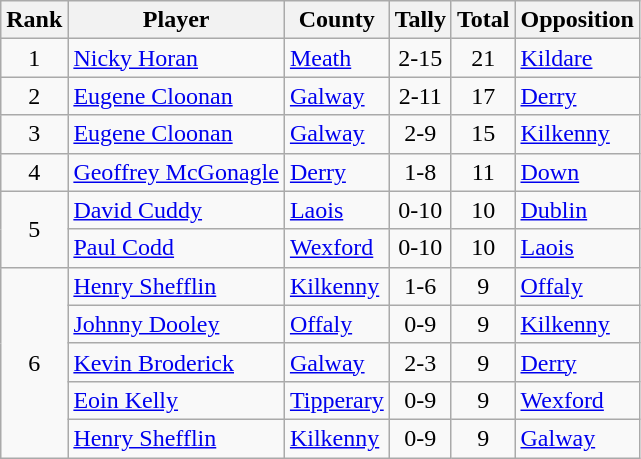<table class="wikitable">
<tr>
<th>Rank</th>
<th>Player</th>
<th>County</th>
<th>Tally</th>
<th>Total</th>
<th>Opposition</th>
</tr>
<tr>
<td rowspan=1 align=center>1</td>
<td><a href='#'>Nicky Horan</a></td>
<td><a href='#'>Meath</a></td>
<td align=center>2-15</td>
<td align=center>21</td>
<td><a href='#'>Kildare</a></td>
</tr>
<tr>
<td rowspan=1 align=center>2</td>
<td><a href='#'>Eugene Cloonan</a></td>
<td><a href='#'>Galway</a></td>
<td align=center>2-11</td>
<td align=center>17</td>
<td><a href='#'>Derry</a></td>
</tr>
<tr>
<td rowspan=1 align=center>3</td>
<td><a href='#'>Eugene Cloonan</a></td>
<td><a href='#'>Galway</a></td>
<td align=center>2-9</td>
<td align=center>15</td>
<td><a href='#'>Kilkenny</a></td>
</tr>
<tr>
<td rowspan=1 align=center>4</td>
<td><a href='#'>Geoffrey McGonagle</a></td>
<td><a href='#'>Derry</a></td>
<td align=center>1-8</td>
<td align=center>11</td>
<td><a href='#'>Down</a></td>
</tr>
<tr>
<td rowspan=2 align=center>5</td>
<td><a href='#'>David Cuddy</a></td>
<td><a href='#'>Laois</a></td>
<td align=center>0-10</td>
<td align=center>10</td>
<td><a href='#'>Dublin</a></td>
</tr>
<tr>
<td><a href='#'>Paul Codd</a></td>
<td><a href='#'>Wexford</a></td>
<td align=center>0-10</td>
<td align=center>10</td>
<td><a href='#'>Laois</a></td>
</tr>
<tr>
<td rowspan=5 align=center>6</td>
<td><a href='#'>Henry Shefflin</a></td>
<td><a href='#'>Kilkenny</a></td>
<td align=center>1-6</td>
<td align=center>9</td>
<td><a href='#'>Offaly</a></td>
</tr>
<tr>
<td><a href='#'>Johnny Dooley</a></td>
<td><a href='#'>Offaly</a></td>
<td align=center>0-9</td>
<td align=center>9</td>
<td><a href='#'>Kilkenny</a></td>
</tr>
<tr>
<td><a href='#'>Kevin Broderick</a></td>
<td><a href='#'>Galway</a></td>
<td align=center>2-3</td>
<td align=center>9</td>
<td><a href='#'>Derry</a></td>
</tr>
<tr>
<td><a href='#'>Eoin Kelly</a></td>
<td><a href='#'>Tipperary</a></td>
<td align=center>0-9</td>
<td align=center>9</td>
<td><a href='#'>Wexford</a></td>
</tr>
<tr>
<td><a href='#'>Henry Shefflin</a></td>
<td><a href='#'>Kilkenny</a></td>
<td align=center>0-9</td>
<td align=center>9</td>
<td><a href='#'>Galway</a></td>
</tr>
</table>
